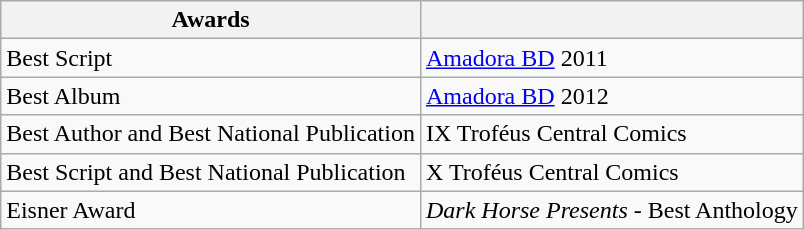<table class="wikitable">
<tr>
<th>Awards</th>
<th></th>
</tr>
<tr>
<td>Best Script</td>
<td><a href='#'>Amadora BD</a> 2011</td>
</tr>
<tr>
<td>Best Album</td>
<td><a href='#'>Amadora BD</a> 2012</td>
</tr>
<tr>
<td>Best Author and Best National Publication</td>
<td>IX Troféus Central Comics</td>
</tr>
<tr>
<td>Best Script and Best National Publication</td>
<td>X Troféus Central Comics</td>
</tr>
<tr>
<td>Eisner Award</td>
<td><em>Dark Horse Presents</em> - Best Anthology</td>
</tr>
</table>
